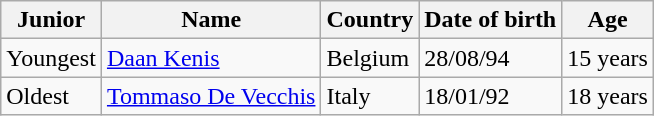<table class="wikitable">
<tr>
<th>Junior</th>
<th>Name</th>
<th>Country</th>
<th>Date of birth</th>
<th>Age</th>
</tr>
<tr>
<td>Youngest</td>
<td><a href='#'>Daan Kenis</a></td>
<td>Belgium </td>
<td>28/08/94</td>
<td>15 years</td>
</tr>
<tr>
<td>Oldest</td>
<td><a href='#'>Tommaso De Vecchis</a></td>
<td>Italy </td>
<td>18/01/92</td>
<td>18 years</td>
</tr>
</table>
